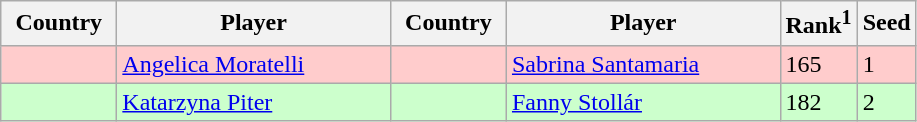<table class="wikitable">
<tr>
<th width="70">Country</th>
<th width="175">Player</th>
<th width="70">Country</th>
<th width="175">Player</th>
<th>Rank<sup>1</sup></th>
<th>Seed</th>
</tr>
<tr style="background:#fcc;">
<td></td>
<td><a href='#'>Angelica Moratelli</a></td>
<td></td>
<td><a href='#'>Sabrina Santamaria</a></td>
<td>165</td>
<td>1</td>
</tr>
<tr style="background:#cfc;">
<td></td>
<td><a href='#'>Katarzyna Piter</a></td>
<td></td>
<td><a href='#'>Fanny Stollár</a></td>
<td>182</td>
<td>2</td>
</tr>
</table>
